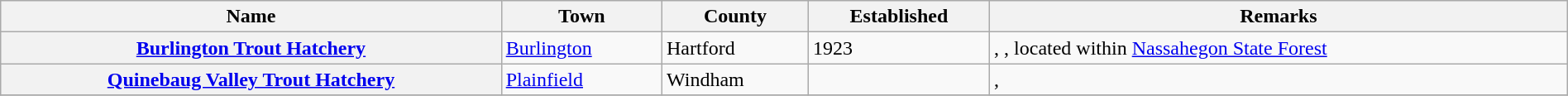<table class="wikitable sortable" style="width:100%">
<tr>
<th style="width:*;" scope="col">Name</th>
<th style="width:*;" scope="col">Town</th>
<th style="width:*;" scope="col">County</th>
<th style="width:*;" scope="col">Established</th>
<th style="width:*;" class="unsortable" scope="col">Remarks</th>
</tr>
<tr>
<th scope="row"><a href='#'>Burlington Trout Hatchery</a></th>
<td><a href='#'>Burlington</a></td>
<td>Hartford</td>
<td>1923</td>
<td>, , located within <a href='#'>Nassahegon State Forest</a></td>
</tr>
<tr>
<th scope="row"><a href='#'>Quinebaug Valley Trout Hatchery</a></th>
<td><a href='#'>Plainfield</a></td>
<td>Windham</td>
<td></td>
<td>, </td>
</tr>
<tr>
</tr>
</table>
